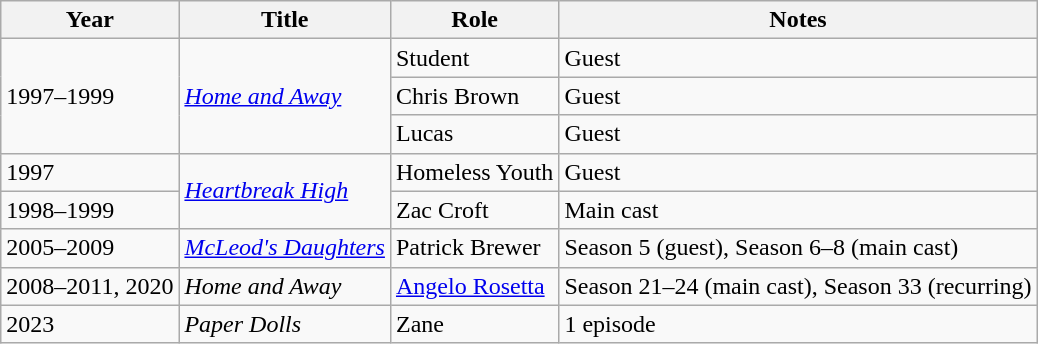<table class="wikitable" style="font-size: 100%;">
<tr>
<th>Year</th>
<th>Title</th>
<th>Role</th>
<th>Notes</th>
</tr>
<tr>
<td rowspan="3">1997–1999</td>
<td rowspan="3"><em><a href='#'>Home and Away</a></em></td>
<td>Student</td>
<td>Guest</td>
</tr>
<tr>
<td>Chris Brown</td>
<td>Guest</td>
</tr>
<tr>
<td>Lucas</td>
<td>Guest</td>
</tr>
<tr>
<td>1997</td>
<td rowspan="2"><em><a href='#'>Heartbreak High</a></em></td>
<td>Homeless Youth</td>
<td>Guest</td>
</tr>
<tr>
<td>1998–1999</td>
<td>Zac Croft</td>
<td>Main cast</td>
</tr>
<tr>
<td>2005–2009</td>
<td><em><a href='#'>McLeod's Daughters</a></em></td>
<td>Patrick Brewer</td>
<td>Season 5 (guest), Season 6–8 (main cast)</td>
</tr>
<tr>
<td>2008–2011, 2020</td>
<td><em>Home and Away</em></td>
<td><a href='#'>Angelo Rosetta</a></td>
<td>Season 21–24 (main cast), Season 33 (recurring)</td>
</tr>
<tr>
<td>2023</td>
<td><em>Paper Dolls</em></td>
<td>Zane</td>
<td>1 episode</td>
</tr>
</table>
